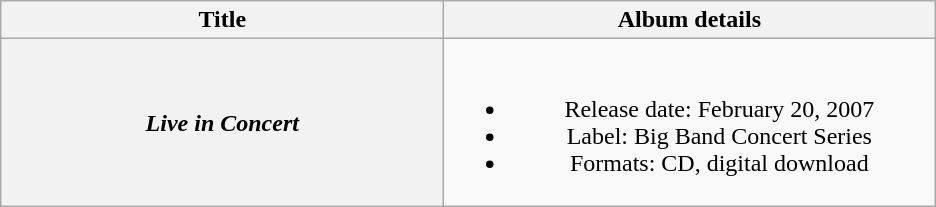<table class="wikitable plainrowheaders" style="text-align:center;">
<tr>
<th style="width:18em;">Title</th>
<th style="width:20em;">Album details</th>
</tr>
<tr>
<th scope="row"><em>Live in Concert</em></th>
<td><br><ul><li>Release date: February 20, 2007</li><li>Label: Big Band Concert Series</li><li>Formats: CD, digital download</li></ul></td>
</tr>
</table>
